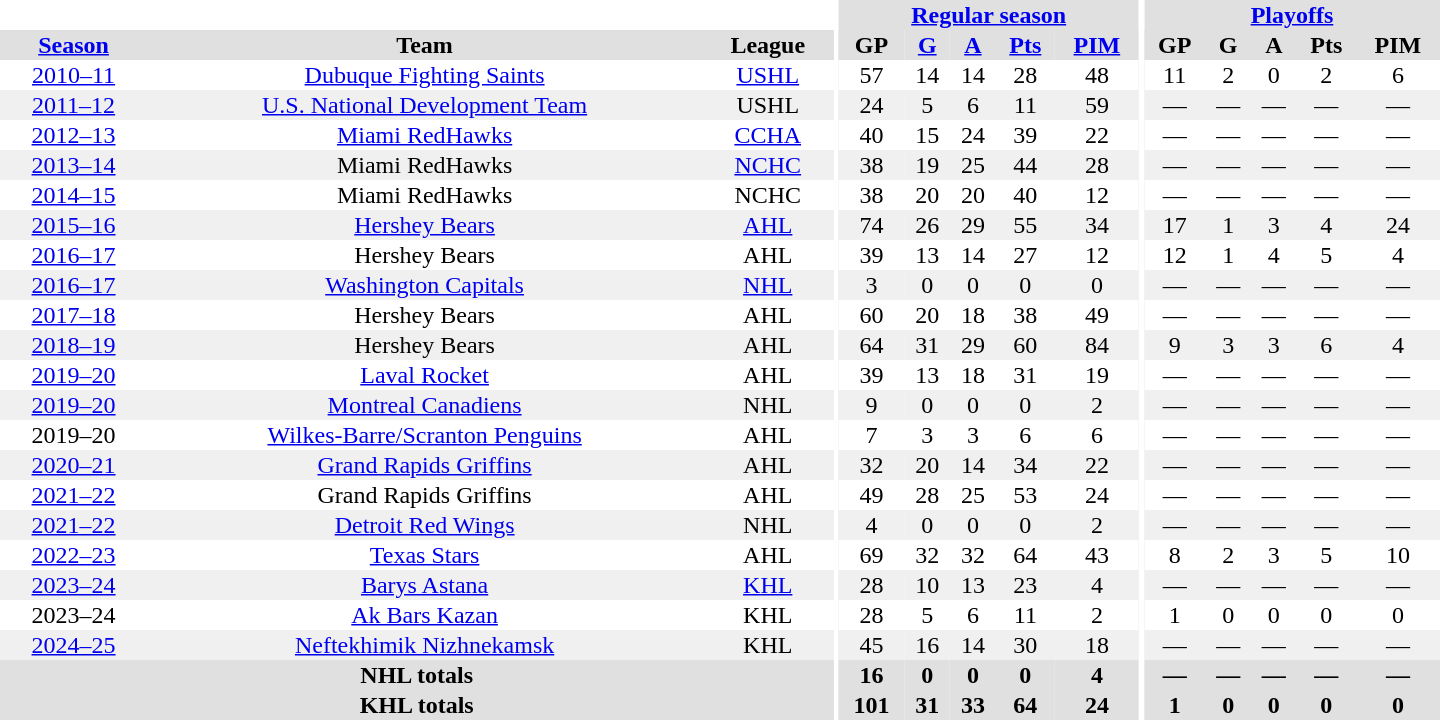<table border="0" cellpadding="1" cellspacing="0" style="text-align:center; width:60em">
<tr bgcolor="#e0e0e0">
<th colspan="3" bgcolor="#ffffff"></th>
<th rowspan="99" bgcolor="#ffffff"></th>
<th colspan="5"><a href='#'>Regular season</a></th>
<th rowspan="99" bgcolor="#ffffff"></th>
<th colspan="5"><a href='#'>Playoffs</a></th>
</tr>
<tr bgcolor="#e0e0e0">
<th><a href='#'>Season</a></th>
<th>Team</th>
<th>League</th>
<th>GP</th>
<th><a href='#'>G</a></th>
<th><a href='#'>A</a></th>
<th><a href='#'>Pts</a></th>
<th><a href='#'>PIM</a></th>
<th>GP</th>
<th>G</th>
<th>A</th>
<th>Pts</th>
<th>PIM</th>
</tr>
<tr>
<td><a href='#'>2010–11</a></td>
<td><a href='#'>Dubuque Fighting Saints</a></td>
<td><a href='#'>USHL</a></td>
<td>57</td>
<td>14</td>
<td>14</td>
<td>28</td>
<td>48</td>
<td>11</td>
<td>2</td>
<td>0</td>
<td>2</td>
<td>6</td>
</tr>
<tr bgcolor="#f0f0f0">
<td><a href='#'>2011–12</a></td>
<td><a href='#'>U.S. National Development Team</a></td>
<td>USHL</td>
<td>24</td>
<td>5</td>
<td>6</td>
<td>11</td>
<td>59</td>
<td>—</td>
<td>—</td>
<td>—</td>
<td>—</td>
<td>—</td>
</tr>
<tr>
<td><a href='#'>2012–13</a></td>
<td><a href='#'>Miami RedHawks</a></td>
<td><a href='#'>CCHA</a></td>
<td>40</td>
<td>15</td>
<td>24</td>
<td>39</td>
<td>22</td>
<td>—</td>
<td>—</td>
<td>—</td>
<td>—</td>
<td>—</td>
</tr>
<tr bgcolor="#f0f0f0">
<td><a href='#'>2013–14</a></td>
<td>Miami RedHawks</td>
<td><a href='#'>NCHC</a></td>
<td>38</td>
<td>19</td>
<td>25</td>
<td>44</td>
<td>28</td>
<td>—</td>
<td>—</td>
<td>—</td>
<td>—</td>
<td>—</td>
</tr>
<tr>
<td><a href='#'>2014–15</a></td>
<td>Miami RedHawks</td>
<td>NCHC</td>
<td>38</td>
<td>20</td>
<td>20</td>
<td>40</td>
<td>12</td>
<td>—</td>
<td>—</td>
<td>—</td>
<td>—</td>
<td>—</td>
</tr>
<tr bgcolor="#f0f0f0">
<td><a href='#'>2015–16</a></td>
<td><a href='#'>Hershey Bears</a></td>
<td><a href='#'>AHL</a></td>
<td>74</td>
<td>26</td>
<td>29</td>
<td>55</td>
<td>34</td>
<td>17</td>
<td>1</td>
<td>3</td>
<td>4</td>
<td>24</td>
</tr>
<tr>
<td><a href='#'>2016–17</a></td>
<td>Hershey Bears</td>
<td>AHL</td>
<td>39</td>
<td>13</td>
<td>14</td>
<td>27</td>
<td>12</td>
<td>12</td>
<td>1</td>
<td>4</td>
<td>5</td>
<td>4</td>
</tr>
<tr bgcolor="#f0f0f0">
<td><a href='#'>2016–17</a></td>
<td><a href='#'>Washington Capitals</a></td>
<td><a href='#'>NHL</a></td>
<td>3</td>
<td>0</td>
<td>0</td>
<td>0</td>
<td>0</td>
<td>—</td>
<td>—</td>
<td>—</td>
<td>—</td>
<td>—</td>
</tr>
<tr>
<td><a href='#'>2017–18</a></td>
<td>Hershey Bears</td>
<td>AHL</td>
<td>60</td>
<td>20</td>
<td>18</td>
<td>38</td>
<td>49</td>
<td>—</td>
<td>—</td>
<td>—</td>
<td>—</td>
<td>—</td>
</tr>
<tr bgcolor="#f0f0f0">
<td><a href='#'>2018–19</a></td>
<td>Hershey Bears</td>
<td>AHL</td>
<td>64</td>
<td>31</td>
<td>29</td>
<td>60</td>
<td>84</td>
<td>9</td>
<td>3</td>
<td>3</td>
<td>6</td>
<td>4</td>
</tr>
<tr>
<td><a href='#'>2019–20</a></td>
<td><a href='#'>Laval Rocket</a></td>
<td>AHL</td>
<td>39</td>
<td>13</td>
<td>18</td>
<td>31</td>
<td>19</td>
<td>—</td>
<td>—</td>
<td>—</td>
<td>—</td>
<td>—</td>
</tr>
<tr bgcolor="#f0f0f0">
<td><a href='#'>2019–20</a></td>
<td><a href='#'>Montreal Canadiens</a></td>
<td>NHL</td>
<td>9</td>
<td>0</td>
<td>0</td>
<td>0</td>
<td>2</td>
<td>—</td>
<td>—</td>
<td>—</td>
<td>—</td>
<td>—</td>
</tr>
<tr>
<td>2019–20</td>
<td><a href='#'>Wilkes-Barre/Scranton Penguins</a></td>
<td>AHL</td>
<td>7</td>
<td>3</td>
<td>3</td>
<td>6</td>
<td>6</td>
<td>—</td>
<td>—</td>
<td>—</td>
<td>—</td>
<td>—</td>
</tr>
<tr bgcolor="#f0f0f0">
<td><a href='#'>2020–21</a></td>
<td><a href='#'>Grand Rapids Griffins</a></td>
<td>AHL</td>
<td>32</td>
<td>20</td>
<td>14</td>
<td>34</td>
<td>22</td>
<td>—</td>
<td>—</td>
<td>—</td>
<td>—</td>
<td>—</td>
</tr>
<tr>
<td><a href='#'>2021–22</a></td>
<td>Grand Rapids Griffins</td>
<td>AHL</td>
<td>49</td>
<td>28</td>
<td>25</td>
<td>53</td>
<td>24</td>
<td>—</td>
<td>—</td>
<td>—</td>
<td>—</td>
<td>—</td>
</tr>
<tr bgcolor="#f0f0f0">
<td><a href='#'>2021–22</a></td>
<td><a href='#'>Detroit Red Wings</a></td>
<td>NHL</td>
<td>4</td>
<td>0</td>
<td>0</td>
<td>0</td>
<td>2</td>
<td>—</td>
<td>—</td>
<td>—</td>
<td>—</td>
<td>—</td>
</tr>
<tr>
<td><a href='#'>2022–23</a></td>
<td><a href='#'>Texas Stars</a></td>
<td>AHL</td>
<td>69</td>
<td>32</td>
<td>32</td>
<td>64</td>
<td>43</td>
<td>8</td>
<td>2</td>
<td>3</td>
<td>5</td>
<td>10</td>
</tr>
<tr bgcolor="#f0f0f0">
<td><a href='#'>2023–24</a></td>
<td><a href='#'>Barys Astana</a></td>
<td><a href='#'>KHL</a></td>
<td>28</td>
<td>10</td>
<td>13</td>
<td>23</td>
<td>4</td>
<td>—</td>
<td>—</td>
<td>—</td>
<td>—</td>
<td>—</td>
</tr>
<tr>
<td>2023–24</td>
<td><a href='#'>Ak Bars Kazan</a></td>
<td>KHL</td>
<td>28</td>
<td>5</td>
<td>6</td>
<td>11</td>
<td>2</td>
<td>1</td>
<td>0</td>
<td>0</td>
<td>0</td>
<td>0</td>
</tr>
<tr bgcolor="#f0f0f0">
<td><a href='#'>2024–25</a></td>
<td><a href='#'>Neftekhimik Nizhnekamsk</a></td>
<td>KHL</td>
<td>45</td>
<td>16</td>
<td>14</td>
<td>30</td>
<td>18</td>
<td>—</td>
<td>—</td>
<td>—</td>
<td>—</td>
<td>—</td>
</tr>
<tr bgcolor="#e0e0e0">
<th colspan="3">NHL totals</th>
<th>16</th>
<th>0</th>
<th>0</th>
<th>0</th>
<th>4</th>
<th>—</th>
<th>—</th>
<th>—</th>
<th>—</th>
<th>—</th>
</tr>
<tr bgcolor="#e0e0e0">
<th colspan="3">KHL totals</th>
<th>101</th>
<th>31</th>
<th>33</th>
<th>64</th>
<th>24</th>
<th>1</th>
<th>0</th>
<th>0</th>
<th>0</th>
<th>0</th>
</tr>
</table>
